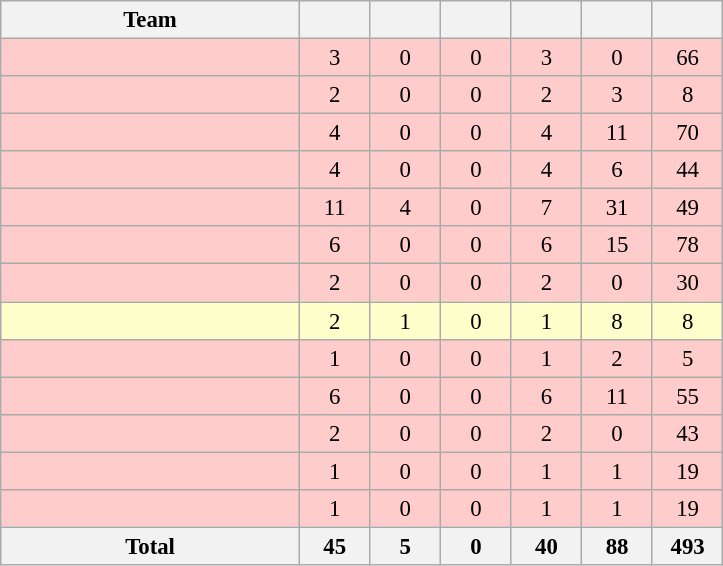<table class="wikitable" style="font-size:95%; text-align:center">
<tr>
<th width=192>Team</th>
<th width=40></th>
<th width=40></th>
<th width=40></th>
<th width=40></th>
<th width=40></th>
<th width=40></th>
</tr>
<tr style="background:#ffcccc;">
<td align=left></td>
<td>3</td>
<td>0</td>
<td>0</td>
<td>3</td>
<td>0</td>
<td>66</td>
</tr>
<tr style="background:#ffcccc;">
<td align=left></td>
<td>2</td>
<td>0</td>
<td>0</td>
<td>2</td>
<td>3</td>
<td>8</td>
</tr>
<tr style="background:#ffcccc;">
<td align=left></td>
<td>4</td>
<td>0</td>
<td>0</td>
<td>4</td>
<td>11</td>
<td>70</td>
</tr>
<tr style="background:#ffcccc;">
<td align=left></td>
<td>4</td>
<td>0</td>
<td>0</td>
<td>4</td>
<td>6</td>
<td>44</td>
</tr>
<tr style="background:#ffcccc;">
<td align=left></td>
<td>11</td>
<td>4</td>
<td>0</td>
<td>7</td>
<td>31</td>
<td>49</td>
</tr>
<tr style="background:#ffcccc;">
<td align=left></td>
<td>6</td>
<td>0</td>
<td>0</td>
<td>6</td>
<td>15</td>
<td>78</td>
</tr>
<tr style="background:#ffcccc;">
<td align=left></td>
<td>2</td>
<td>0</td>
<td>0</td>
<td>2</td>
<td>0</td>
<td>30</td>
</tr>
<tr style="background:#ffffcc;">
<td align=left></td>
<td>2</td>
<td>1</td>
<td>0</td>
<td>1</td>
<td>8</td>
<td>8</td>
</tr>
<tr style="background:#ffcccc;">
<td align=left></td>
<td>1</td>
<td>0</td>
<td>0</td>
<td>1</td>
<td>2</td>
<td>5</td>
</tr>
<tr style="background:#ffcccc;">
<td align=left></td>
<td>6</td>
<td>0</td>
<td>0</td>
<td>6</td>
<td>11</td>
<td>55</td>
</tr>
<tr style="background:#ffcccc;">
<td align=left></td>
<td>2</td>
<td>0</td>
<td>0</td>
<td>2</td>
<td>0</td>
<td>43</td>
</tr>
<tr style="background:#ffcccc;">
<td align=left></td>
<td>1</td>
<td>0</td>
<td>0</td>
<td>1</td>
<td>1</td>
<td>19</td>
</tr>
<tr style="background:#ffcccc;">
<td align=left></td>
<td>1</td>
<td>0</td>
<td>0</td>
<td>1</td>
<td>1</td>
<td>19</td>
</tr>
<tr>
<th>Total</th>
<th>45</th>
<th>5</th>
<th>0</th>
<th>40</th>
<th>88</th>
<th>493</th>
</tr>
</table>
